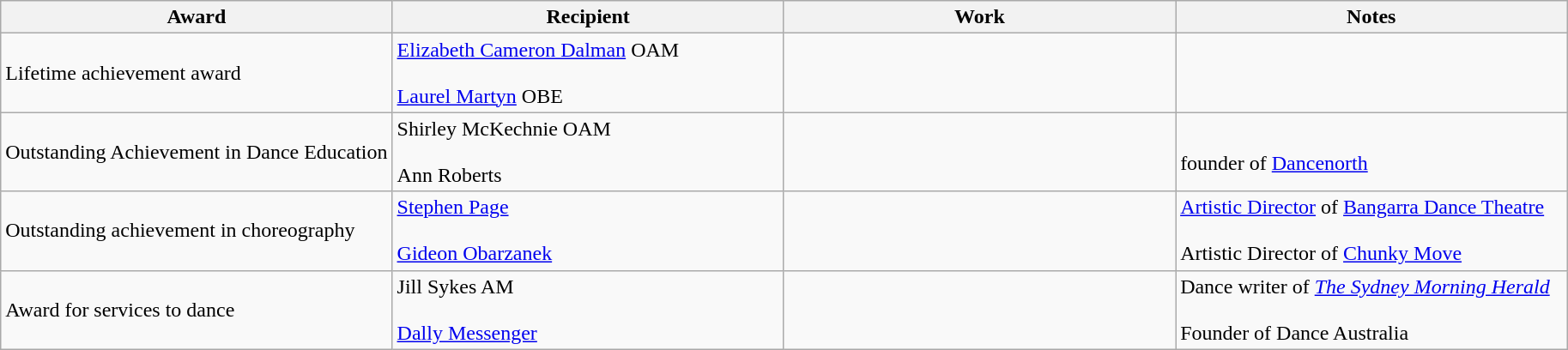<table class="wikitable">
<tr>
<th width="25%">Award</th>
<th width="25%">Recipient</th>
<th width="25%">Work</th>
<th width="25%">Notes</th>
</tr>
<tr>
<td>Lifetime achievement award</td>
<td><a href='#'>Elizabeth Cameron Dalman</a> OAM<br><br><a href='#'>Laurel Martyn</a> OBE</td>
<td></td>
<td></td>
</tr>
<tr>
<td>Outstanding Achievement in Dance Education</td>
<td>Shirley McKechnie OAM <br><br>Ann Roberts</td>
<td></td>
<td><br>founder of <a href='#'>Dancenorth</a></td>
</tr>
<tr>
<td>Outstanding achievement in choreography</td>
<td><a href='#'>Stephen Page</a><br><br><a href='#'>Gideon Obarzanek</a></td>
<td></td>
<td><a href='#'>Artistic Director</a> of <a href='#'>Bangarra Dance Theatre</a><br><br>Artistic Director of <a href='#'>Chunky Move</a></td>
</tr>
<tr>
<td>Award for services to dance</td>
<td>Jill Sykes AM <br><br><a href='#'>Dally Messenger</a></td>
<td></td>
<td>Dance writer of <em><a href='#'>The Sydney Morning Herald</a></em><br><br>Founder of Dance Australia</td>
</tr>
</table>
